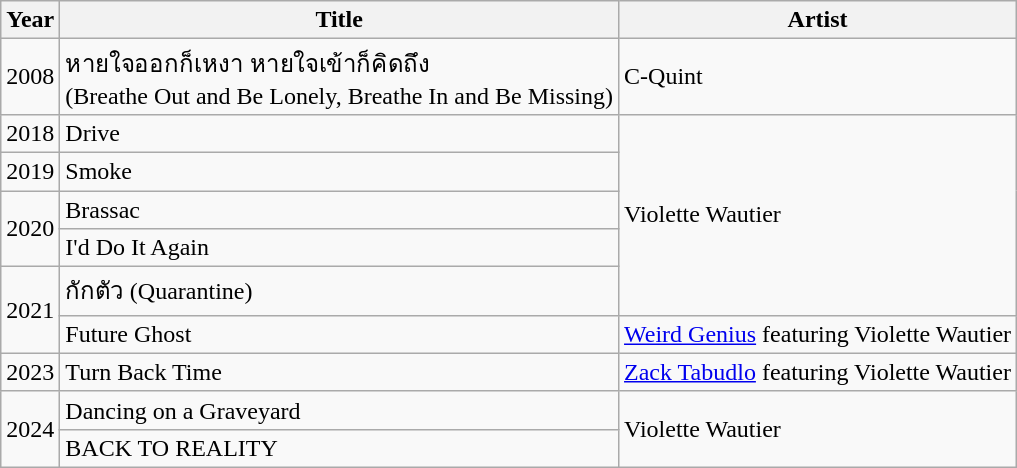<table class="wikitable">
<tr>
<th>Year</th>
<th>Title</th>
<th>Artist</th>
</tr>
<tr>
<td>2008</td>
<td>หายใจออกก็เหงา หายใจเข้าก็คิดถึง<br>(Breathe Out and Be Lonely, Breathe In and Be Missing)</td>
<td>C-Quint</td>
</tr>
<tr>
<td>2018</td>
<td>Drive</td>
<td rowspan="5">Violette Wautier</td>
</tr>
<tr>
<td>2019</td>
<td>Smoke</td>
</tr>
<tr>
<td rowspan="2">2020</td>
<td>Brassac</td>
</tr>
<tr>
<td>I'd Do It Again</td>
</tr>
<tr>
<td rowspan="2">2021</td>
<td>กักตัว (Quarantine)</td>
</tr>
<tr>
<td>Future Ghost</td>
<td><a href='#'>Weird Genius</a> featuring Violette Wautier</td>
</tr>
<tr>
<td>2023</td>
<td>Turn Back Time</td>
<td><a href='#'>Zack Tabudlo</a> featuring Violette Wautier</td>
</tr>
<tr>
<td rowspan="2">2024</td>
<td>Dancing on a Graveyard</td>
<td rowspan="2">Violette Wautier</td>
</tr>
<tr>
<td>BACK TO REALITY</td>
</tr>
</table>
